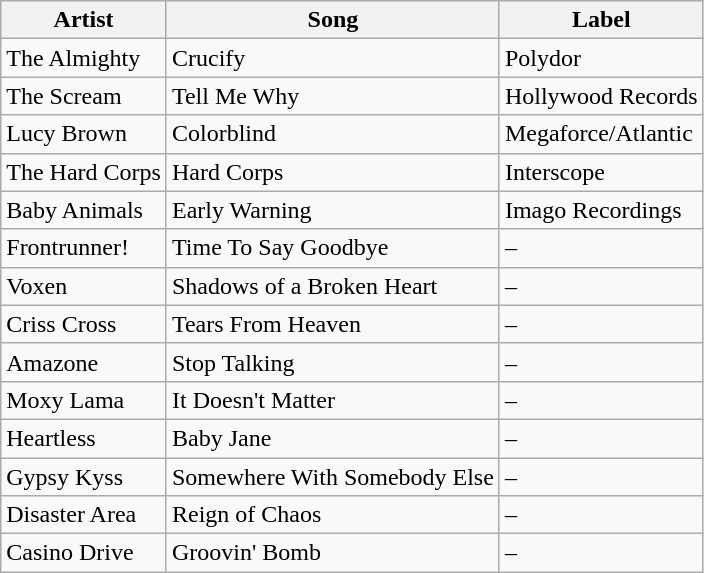<table class="wikitable">
<tr>
<th>Artist</th>
<th>Song</th>
<th>Label</th>
</tr>
<tr>
<td>The Almighty</td>
<td>Crucify</td>
<td>Polydor</td>
</tr>
<tr>
<td>The Scream</td>
<td>Tell Me Why</td>
<td>Hollywood Records</td>
</tr>
<tr>
<td>Lucy Brown</td>
<td>Colorblind</td>
<td>Megaforce/Atlantic</td>
</tr>
<tr>
<td>The Hard Corps</td>
<td>Hard Corps</td>
<td>Interscope</td>
</tr>
<tr>
<td>Baby Animals</td>
<td>Early Warning</td>
<td>Imago Recordings</td>
</tr>
<tr>
<td>Frontrunner!</td>
<td>Time To Say Goodbye</td>
<td>–</td>
</tr>
<tr>
<td>Voxen</td>
<td>Shadows of a Broken Heart</td>
<td>–</td>
</tr>
<tr>
<td>Criss Cross</td>
<td>Tears From Heaven</td>
<td>–</td>
</tr>
<tr>
<td>Amazone</td>
<td>Stop Talking</td>
<td>–</td>
</tr>
<tr>
<td>Moxy Lama</td>
<td>It Doesn't Matter</td>
<td>–</td>
</tr>
<tr>
<td>Heartless</td>
<td>Baby Jane</td>
<td>–</td>
</tr>
<tr>
<td>Gypsy Kyss</td>
<td>Somewhere With Somebody Else</td>
<td>–</td>
</tr>
<tr>
<td>Disaster Area</td>
<td>Reign of Chaos</td>
<td>–</td>
</tr>
<tr>
<td>Casino Drive</td>
<td>Groovin' Bomb</td>
<td>–</td>
</tr>
</table>
